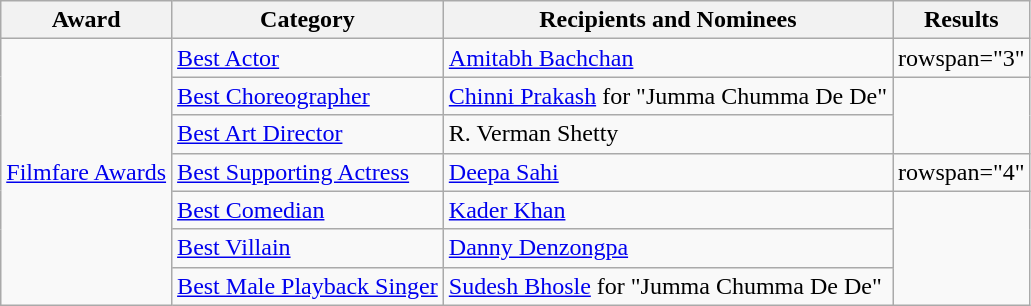<table class="wikitable plainrowheaders sortable">
<tr>
<th>Award</th>
<th>Category</th>
<th>Recipients and Nominees</th>
<th>Results</th>
</tr>
<tr>
<td rowspan="7"><a href='#'>Filmfare Awards</a></td>
<td><a href='#'>Best Actor</a></td>
<td><a href='#'>Amitabh Bachchan</a></td>
<td>rowspan="3" </td>
</tr>
<tr>
<td><a href='#'>Best Choreographer</a></td>
<td><a href='#'>Chinni Prakash</a> for "Jumma Chumma De De"</td>
</tr>
<tr>
<td><a href='#'>Best Art Director</a></td>
<td>R. Verman Shetty</td>
</tr>
<tr>
<td><a href='#'>Best Supporting Actress</a></td>
<td><a href='#'>Deepa Sahi</a></td>
<td>rowspan="4" </td>
</tr>
<tr>
<td><a href='#'>Best Comedian</a></td>
<td><a href='#'>Kader Khan</a></td>
</tr>
<tr>
<td><a href='#'>Best Villain</a></td>
<td><a href='#'>Danny Denzongpa</a></td>
</tr>
<tr>
<td><a href='#'>Best Male Playback Singer</a></td>
<td><a href='#'>Sudesh Bhosle</a> for "Jumma Chumma De De"</td>
</tr>
</table>
